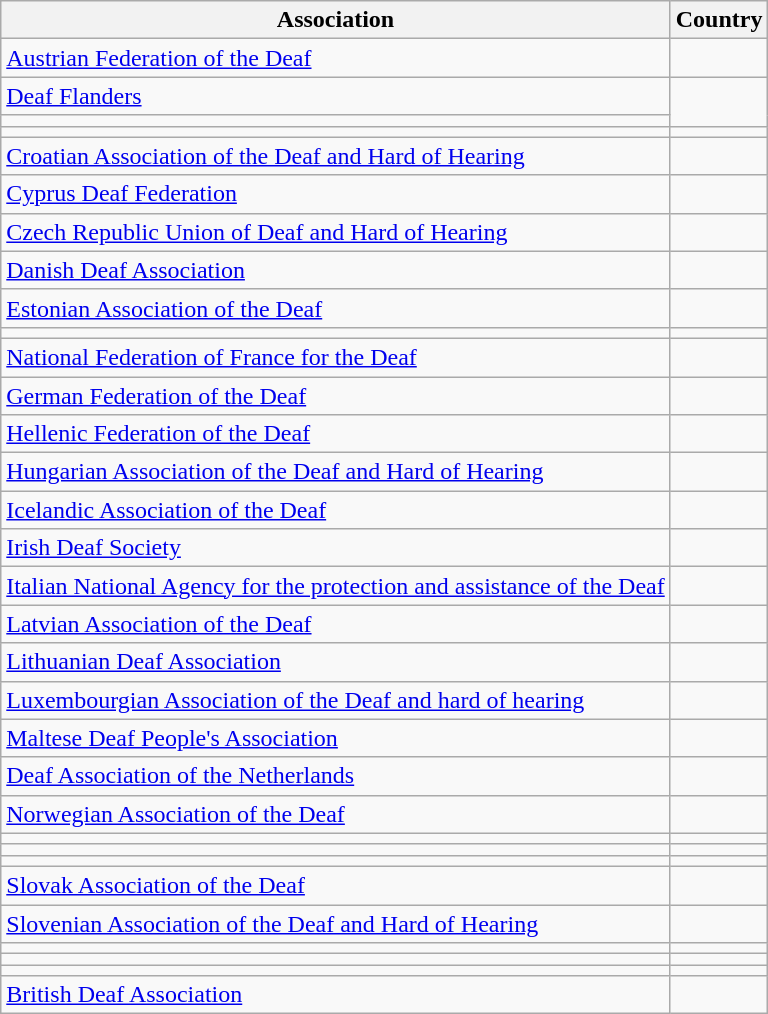<table class="wikitable sortable">
<tr>
<th>Association</th>
<th>Country</th>
</tr>
<tr>
<td><a href='#'>Austrian Federation of the Deaf</a></td>
<td></td>
</tr>
<tr>
<td><a href='#'>Deaf Flanders</a></td>
<td rowspan="2"></td>
</tr>
<tr>
<td></td>
</tr>
<tr>
<td></td>
<td></td>
</tr>
<tr>
<td><a href='#'>Croatian Association of the Deaf and Hard of Hearing</a></td>
<td></td>
</tr>
<tr>
<td><a href='#'>Cyprus Deaf Federation</a></td>
<td></td>
</tr>
<tr>
<td><a href='#'>Czech Republic Union of Deaf and Hard of Hearing</a></td>
<td></td>
</tr>
<tr>
<td><a href='#'>Danish Deaf Association</a></td>
<td></td>
</tr>
<tr>
<td><a href='#'>Estonian Association of the Deaf</a></td>
<td></td>
</tr>
<tr>
<td></td>
<td></td>
</tr>
<tr>
<td><a href='#'>National Federation of France for the Deaf</a></td>
<td></td>
</tr>
<tr>
<td><a href='#'>German Federation of the Deaf</a></td>
<td></td>
</tr>
<tr>
<td><a href='#'>Hellenic Federation of the Deaf</a></td>
<td></td>
</tr>
<tr>
<td><a href='#'>Hungarian Association of the Deaf and Hard of Hearing</a></td>
<td></td>
</tr>
<tr>
<td><a href='#'>Icelandic Association of the Deaf</a></td>
<td></td>
</tr>
<tr>
<td><a href='#'>Irish Deaf Society</a></td>
<td></td>
</tr>
<tr>
<td><a href='#'>Italian National Agency for the protection and assistance of the Deaf</a></td>
<td></td>
</tr>
<tr>
<td><a href='#'>Latvian Association of the Deaf</a></td>
<td></td>
</tr>
<tr>
<td><a href='#'>Lithuanian Deaf Association</a></td>
<td></td>
</tr>
<tr>
<td><a href='#'>Luxembourgian Association of the Deaf and hard of hearing</a></td>
<td></td>
</tr>
<tr>
<td><a href='#'>Maltese Deaf People's Association</a></td>
<td></td>
</tr>
<tr>
<td><a href='#'>Deaf Association of the Netherlands</a></td>
<td></td>
</tr>
<tr>
<td><a href='#'>Norwegian Association of the Deaf</a></td>
<td></td>
</tr>
<tr>
<td></td>
<td></td>
</tr>
<tr>
<td></td>
<td></td>
</tr>
<tr>
<td></td>
<td></td>
</tr>
<tr>
<td><a href='#'>Slovak Association of the Deaf</a></td>
<td></td>
</tr>
<tr>
<td><a href='#'>Slovenian Association of the Deaf and Hard of Hearing</a></td>
<td></td>
</tr>
<tr>
<td></td>
<td></td>
</tr>
<tr>
<td></td>
<td></td>
</tr>
<tr>
<td></td>
<td></td>
</tr>
<tr>
<td><a href='#'>British Deaf Association</a></td>
<td></td>
</tr>
</table>
